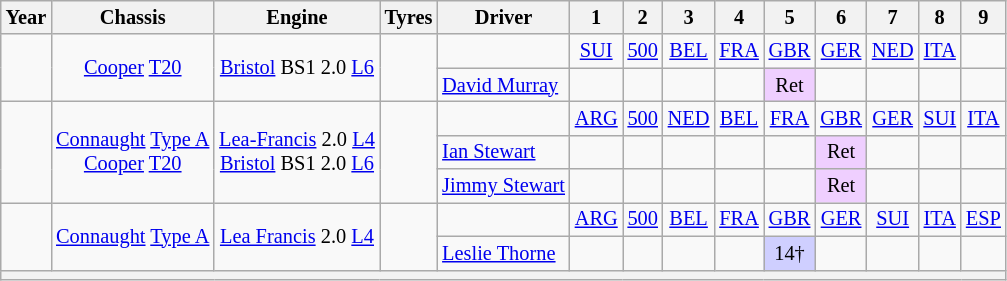<table class="wikitable" style="text-align:center; font-size:85%">
<tr>
<th>Year</th>
<th>Chassis</th>
<th>Engine</th>
<th>Tyres</th>
<th>Driver</th>
<th>1</th>
<th>2</th>
<th>3</th>
<th>4</th>
<th>5</th>
<th>6</th>
<th>7</th>
<th>8</th>
<th>9</th>
</tr>
<tr>
<td rowspan="2"></td>
<td rowspan="2"><a href='#'>Cooper</a> <a href='#'>T20</a></td>
<td rowspan="2"><a href='#'>Bristol</a> BS1 2.0 <a href='#'>L6</a></td>
<td rowspan="2"></td>
<td></td>
<td><a href='#'>SUI</a></td>
<td><a href='#'>500</a></td>
<td><a href='#'>BEL</a></td>
<td><a href='#'>FRA</a></td>
<td><a href='#'>GBR</a></td>
<td><a href='#'>GER</a></td>
<td><a href='#'>NED</a></td>
<td><a href='#'>ITA</a></td>
<td></td>
</tr>
<tr>
<td align="left"> <a href='#'>David Murray</a></td>
<td></td>
<td></td>
<td></td>
<td></td>
<td style="background:#efcfff;">Ret</td>
<td></td>
<td></td>
<td></td>
<td></td>
</tr>
<tr>
<td rowspan="3"></td>
<td rowspan="3"><a href='#'>Connaught</a> <a href='#'>Type A</a><br><a href='#'>Cooper</a> <a href='#'>T20</a></td>
<td rowspan="3"><a href='#'>Lea-Francis</a> 2.0 <a href='#'>L4</a><br><a href='#'>Bristol</a> BS1 2.0 <a href='#'>L6</a></td>
<td rowspan="3"></td>
<td></td>
<td><a href='#'>ARG</a></td>
<td><a href='#'>500</a></td>
<td><a href='#'>NED</a></td>
<td><a href='#'>BEL</a></td>
<td><a href='#'>FRA</a></td>
<td><a href='#'>GBR</a></td>
<td><a href='#'>GER</a></td>
<td><a href='#'>SUI</a></td>
<td><a href='#'>ITA</a></td>
</tr>
<tr>
<td align="left"> <a href='#'>Ian Stewart</a></td>
<td></td>
<td></td>
<td></td>
<td></td>
<td></td>
<td style="background:#efcfff;">Ret</td>
<td></td>
<td></td>
<td></td>
</tr>
<tr>
<td align="left"> <a href='#'>Jimmy Stewart</a></td>
<td></td>
<td></td>
<td></td>
<td></td>
<td></td>
<td style="background:#efcfff;">Ret</td>
<td></td>
<td></td>
<td></td>
</tr>
<tr>
<td rowspan="2"></td>
<td rowspan="2"><a href='#'>Connaught</a> <a href='#'>Type A</a></td>
<td rowspan="2"><a href='#'>Lea Francis</a> 2.0 <a href='#'>L4</a></td>
<td rowspan="2"></td>
<td></td>
<td><a href='#'>ARG</a></td>
<td><a href='#'>500</a></td>
<td><a href='#'>BEL</a></td>
<td><a href='#'>FRA</a></td>
<td><a href='#'>GBR</a></td>
<td><a href='#'>GER</a></td>
<td><a href='#'>SUI</a></td>
<td><a href='#'>ITA</a></td>
<td><a href='#'>ESP</a></td>
</tr>
<tr>
<td align="left"> <a href='#'>Leslie Thorne</a></td>
<td></td>
<td></td>
<td></td>
<td></td>
<td style="background:#CFCFFF;">14†</td>
<td></td>
<td></td>
<td></td>
<td></td>
</tr>
<tr>
<th colspan="14"></th>
</tr>
</table>
